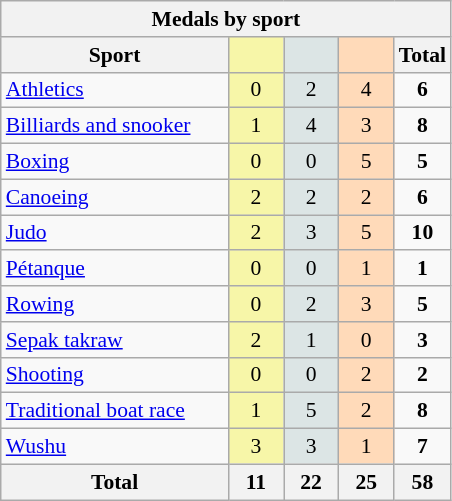<table class="wikitable" style="font-size:90%; text-align:center;">
<tr>
<th colspan=5>Medals by sport</th>
</tr>
<tr>
<th width=145>Sport</th>
<th width=30 style="background:#F7F6A8;"></th>
<th width=30 style="background:#DCE5E5;"></th>
<th width=30 style="background:#FFDAB9;"></th>
<th width=30>Total</th>
</tr>
<tr>
<td align=left><a href='#'>Athletics</a></td>
<td style="background:#F7F6A8;">0</td>
<td style="background:#DCE5E5;">2</td>
<td style="background:#FFDAB9;">4</td>
<td><strong>6</strong></td>
</tr>
<tr>
<td align=left><a href='#'>Billiards and snooker</a></td>
<td style="background:#F7F6A8;">1</td>
<td style="background:#DCE5E5;">4</td>
<td style="background:#FFDAB9;">3</td>
<td><strong>8</strong></td>
</tr>
<tr>
<td align=left><a href='#'>Boxing</a></td>
<td style="background:#F7F6A8;">0</td>
<td style="background:#DCE5E5;">0</td>
<td style="background:#FFDAB9;">5</td>
<td><strong>5</strong></td>
</tr>
<tr>
<td align=left><a href='#'>Canoeing</a></td>
<td style="background:#F7F6A8;">2</td>
<td style="background:#DCE5E5;">2</td>
<td style="background:#FFDAB9;">2</td>
<td><strong>6</strong></td>
</tr>
<tr>
<td align=left><a href='#'>Judo</a></td>
<td style="background:#F7F6A8;">2</td>
<td style="background:#DCE5E5;">3</td>
<td style="background:#FFDAB9;">5</td>
<td><strong>10</strong></td>
</tr>
<tr>
<td align=left><a href='#'>Pétanque</a></td>
<td style="background:#F7F6A8;">0</td>
<td style="background:#DCE5E5;">0</td>
<td style="background:#FFDAB9;">1</td>
<td><strong>1</strong></td>
</tr>
<tr>
<td align=left><a href='#'>Rowing</a></td>
<td style="background:#F7F6A8;">0</td>
<td style="background:#DCE5E5;">2</td>
<td style="background:#FFDAB9;">3</td>
<td><strong>5</strong></td>
</tr>
<tr>
<td align=left><a href='#'>Sepak takraw</a></td>
<td style="background:#F7F6A8;">2</td>
<td style="background:#DCE5E5;">1</td>
<td style="background:#FFDAB9;">0</td>
<td><strong>3</strong></td>
</tr>
<tr>
<td align=left><a href='#'>Shooting</a></td>
<td style="background:#F7F6A8;">0</td>
<td style="background:#DCE5E5;">0</td>
<td style="background:#FFDAB9;">2</td>
<td><strong>2</strong></td>
</tr>
<tr>
<td align=left><a href='#'>Traditional boat race</a></td>
<td style="background:#F7F6A8;">1</td>
<td style="background:#DCE5E5;">5</td>
<td style="background:#FFDAB9;">2</td>
<td><strong>8</strong></td>
</tr>
<tr>
<td align=left><a href='#'>Wushu</a></td>
<td style="background:#F7F6A8;">3</td>
<td style="background:#DCE5E5;">3</td>
<td style="background:#FFDAB9;">1</td>
<td><strong>7</strong></td>
</tr>
<tr class="sortbottom">
<th>Total</th>
<th>11</th>
<th>22</th>
<th>25</th>
<th>58</th>
</tr>
</table>
